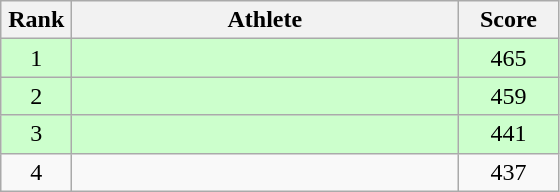<table class=wikitable style="text-align:center">
<tr>
<th width=40>Rank</th>
<th width=250>Athlete</th>
<th width=60>Score</th>
</tr>
<tr bgcolor="ccffcc">
<td>1</td>
<td align=left></td>
<td>465</td>
</tr>
<tr bgcolor="ccffcc">
<td>2</td>
<td align=left></td>
<td>459</td>
</tr>
<tr bgcolor="ccffcc">
<td>3</td>
<td align=left></td>
<td>441</td>
</tr>
<tr>
<td>4</td>
<td align=left></td>
<td>437</td>
</tr>
</table>
